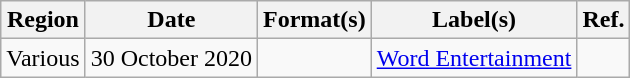<table class="wikitable plainrowheaders">
<tr>
<th scope="col">Region</th>
<th scope="col">Date</th>
<th scope="col">Format(s)</th>
<th scope="col">Label(s)</th>
<th scope="col">Ref.</th>
</tr>
<tr>
<td>Various</td>
<td>30 October 2020</td>
<td></td>
<td><a href='#'>Word Entertainment</a></td>
<td></td>
</tr>
</table>
